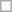<table class="wikitable">
<tr>
<td></td>
</tr>
</table>
